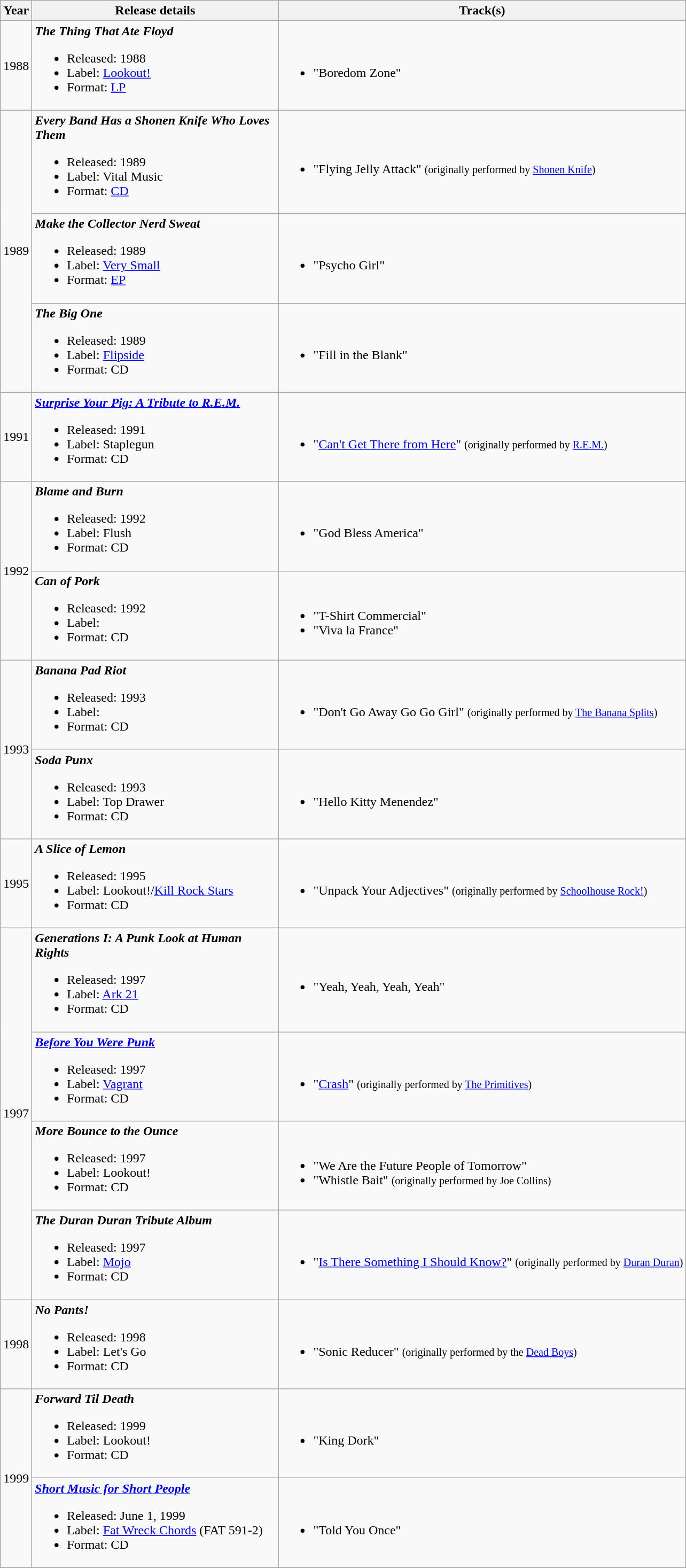<table class ="wikitable">
<tr>
<th>Year</th>
<th width="300">Release details</th>
<th>Track(s)</th>
</tr>
<tr>
<td>1988</td>
<td><strong><em>The Thing That Ate Floyd</em></strong><br><ul><li>Released: 1988</li><li>Label: <a href='#'>Lookout!</a></li><li>Format: <a href='#'>LP</a></li></ul></td>
<td><br><ul><li>"Boredom Zone"</li></ul></td>
</tr>
<tr>
<td rowspan="3">1989</td>
<td><strong><em>Every Band Has a Shonen Knife Who Loves Them</em></strong><br><ul><li>Released: 1989</li><li>Label: Vital Music</li><li>Format: <a href='#'>CD</a></li></ul></td>
<td><br><ul><li>"Flying Jelly Attack" <small>(originally performed by <a href='#'>Shonen Knife</a>)</small></li></ul></td>
</tr>
<tr>
<td><strong><em>Make the Collector Nerd Sweat</em></strong><br><ul><li>Released: 1989</li><li>Label: <a href='#'>Very Small</a></li><li>Format: <a href='#'>EP</a></li></ul></td>
<td><br><ul><li>"Psycho Girl"</li></ul></td>
</tr>
<tr>
<td><strong><em>The Big One</em></strong><br><ul><li>Released: 1989</li><li>Label: <a href='#'>Flipside</a></li><li>Format: CD</li></ul></td>
<td><br><ul><li>"Fill in the Blank"</li></ul></td>
</tr>
<tr>
<td>1991</td>
<td><strong><em><a href='#'>Surprise Your Pig: A Tribute to R.E.M.</a></em></strong><br><ul><li>Released: 1991</li><li>Label: Staplegun</li><li>Format: CD</li></ul></td>
<td><br><ul><li>"<a href='#'>Can't Get There from Here</a>" <small>(originally performed by <a href='#'>R.E.M.</a>)</small></li></ul></td>
</tr>
<tr>
<td rowspan="2">1992</td>
<td><strong><em>Blame and Burn</em></strong><br><ul><li>Released: 1992</li><li>Label: Flush</li><li>Format: CD</li></ul></td>
<td><br><ul><li>"God Bless America"</li></ul></td>
</tr>
<tr>
<td><strong><em>Can of Pork</em></strong><br><ul><li>Released: 1992</li><li>Label:</li><li>Format: CD</li></ul></td>
<td><br><ul><li>"T-Shirt Commercial"</li><li>"Viva la France"</li></ul></td>
</tr>
<tr>
<td rowspan="2">1993</td>
<td><strong><em>Banana Pad Riot</em></strong><br><ul><li>Released: 1993</li><li>Label:</li><li>Format: CD</li></ul></td>
<td><br><ul><li>"Don't Go Away Go Go Girl" <small>(originally performed by <a href='#'>The Banana Splits</a>)</small></li></ul></td>
</tr>
<tr>
<td><strong><em>Soda Punx</em></strong><br><ul><li>Released: 1993</li><li>Label: Top Drawer</li><li>Format: CD</li></ul></td>
<td><br><ul><li>"Hello Kitty Menendez"</li></ul></td>
</tr>
<tr>
<td>1995</td>
<td><strong><em>A Slice of Lemon</em></strong><br><ul><li>Released: 1995</li><li>Label: Lookout!/<a href='#'>Kill Rock Stars</a></li><li>Format: CD</li></ul></td>
<td><br><ul><li>"Unpack Your Adjectives" <small>(originally performed by <a href='#'>Schoolhouse Rock!</a>)</small></li></ul></td>
</tr>
<tr>
<td rowspan="4">1997</td>
<td><strong><em>Generations I: A Punk Look at Human Rights</em></strong><br><ul><li>Released: 1997</li><li>Label: <a href='#'>Ark 21</a></li><li>Format: CD</li></ul></td>
<td><br><ul><li>"Yeah, Yeah, Yeah, Yeah"</li></ul></td>
</tr>
<tr>
<td><strong><em><a href='#'>Before You Were Punk</a></em></strong><br><ul><li>Released: 1997</li><li>Label: <a href='#'>Vagrant</a></li><li>Format: CD</li></ul></td>
<td><br><ul><li>"<a href='#'>Crash</a>" <small>(originally performed by <a href='#'>The Primitives</a>)</small></li></ul></td>
</tr>
<tr>
<td><strong><em>More Bounce to the Ounce</em></strong><br><ul><li>Released: 1997</li><li>Label: Lookout!</li><li>Format: CD</li></ul></td>
<td><br><ul><li>"We Are the Future People of Tomorrow"</li><li>"Whistle Bait" <small>(originally performed by Joe Collins)</small></li></ul></td>
</tr>
<tr>
<td><strong><em>The Duran Duran Tribute Album</em></strong><br><ul><li>Released: 1997</li><li>Label: <a href='#'>Mojo</a></li><li>Format: CD</li></ul></td>
<td><br><ul><li>"<a href='#'>Is There Something I Should Know?</a>" <small>(originally performed by <a href='#'>Duran Duran</a>)</small></li></ul></td>
</tr>
<tr>
<td>1998</td>
<td><strong><em>No Pants!</em></strong><br><ul><li>Released: 1998</li><li>Label: Let's Go</li><li>Format: CD</li></ul></td>
<td><br><ul><li>"Sonic Reducer" <small>(originally performed by the <a href='#'>Dead Boys</a>)</small></li></ul></td>
</tr>
<tr>
<td rowspan="2">1999</td>
<td><strong><em>Forward Til Death</em></strong><br><ul><li>Released: 1999</li><li>Label: Lookout!</li><li>Format: CD</li></ul></td>
<td><br><ul><li>"King Dork"</li></ul></td>
</tr>
<tr>
<td><strong><em><a href='#'>Short Music for Short People</a></em></strong><br><ul><li>Released: June 1, 1999</li><li>Label: <a href='#'>Fat Wreck Chords</a> (FAT 591-2)</li><li>Format: CD</li></ul></td>
<td><br><ul><li>"Told You Once"</li></ul></td>
</tr>
<tr>
</tr>
</table>
